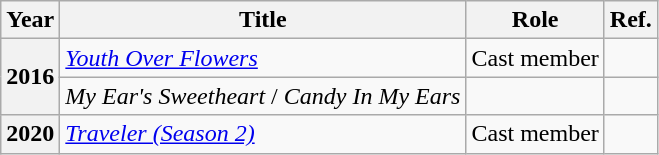<table class="wikitable plainrowheaders sortable">
<tr>
<th scope="col">Year</th>
<th scope="col">Title</th>
<th scope="col">Role</th>
<th scope="col" class="unsortable">Ref.</th>
</tr>
<tr>
<th scope="row" rowspan="2">2016</th>
<td><em><a href='#'>Youth Over Flowers</a></em></td>
<td>Cast member</td>
<td style="text-align:center"></td>
</tr>
<tr>
<td><em>My Ear's Sweetheart</em> / <em>Candy In My Ears</em></td>
<td></td>
<td style="text-align:center"></td>
</tr>
<tr>
<th scope="row">2020</th>
<td><em><a href='#'>Traveler (Season 2)</a></em></td>
<td>Cast member</td>
<td style="text-align:center"></td>
</tr>
</table>
